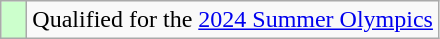<table class="wikitable" style="text-align: left;">
<tr>
<td width=10px bgcolor=#ccffcc></td>
<td>Qualified for the <a href='#'>2024 Summer Olympics</a></td>
</tr>
</table>
